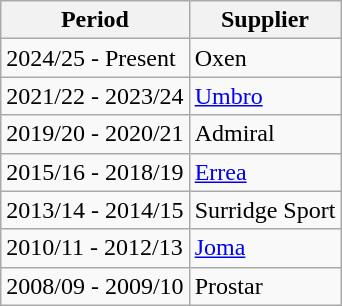<table class="wikitable">
<tr>
<th>Period</th>
<th>Supplier</th>
</tr>
<tr>
<td>2024/25 - Present</td>
<td> Oxen</td>
</tr>
<tr>
<td>2021/22 - 2023/24</td>
<td> <a href='#'>Umbro</a></td>
</tr>
<tr>
<td>2019/20 - 2020/21</td>
<td> Admiral</td>
</tr>
<tr>
<td>2015/16 - 2018/19</td>
<td> <a href='#'>Errea</a></td>
</tr>
<tr>
<td>2013/14 - 2014/15</td>
<td> Surridge Sport</td>
</tr>
<tr>
<td>2010/11 - 2012/13</td>
<td> <a href='#'>Joma</a></td>
</tr>
<tr>
<td>2008/09 - 2009/10</td>
<td> Prostar</td>
</tr>
</table>
